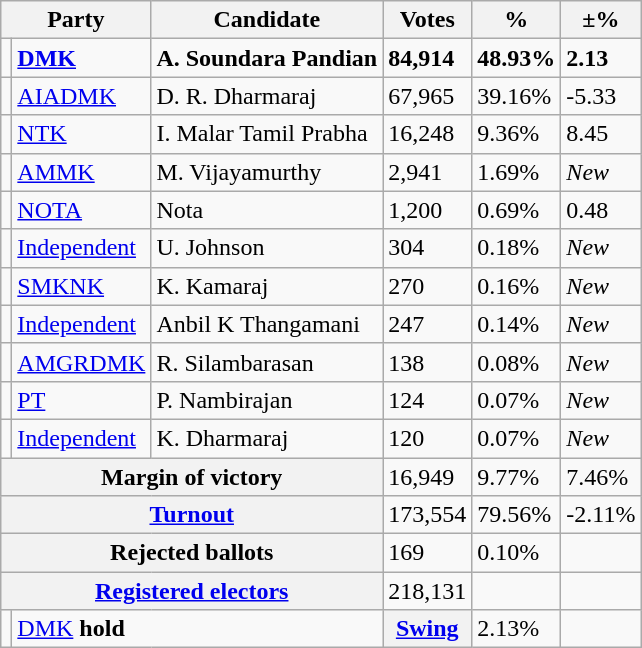<table class="wikitable">
<tr>
<th colspan="2">Party</th>
<th>Candidate</th>
<th>Votes</th>
<th>%</th>
<th>±%</th>
</tr>
<tr>
<td></td>
<td><strong><a href='#'>DMK</a></strong></td>
<td><strong>A. Soundara Pandian</strong></td>
<td><strong>84,914</strong></td>
<td><strong>48.93%</strong></td>
<td><strong>2.13</strong></td>
</tr>
<tr>
<td></td>
<td><a href='#'>AIADMK</a></td>
<td>D. R. Dharmaraj</td>
<td>67,965</td>
<td>39.16%</td>
<td>-5.33</td>
</tr>
<tr>
<td></td>
<td><a href='#'>NTK</a></td>
<td>I. Malar Tamil Prabha</td>
<td>16,248</td>
<td>9.36%</td>
<td>8.45</td>
</tr>
<tr>
<td></td>
<td><a href='#'>AMMK</a></td>
<td>M. Vijayamurthy</td>
<td>2,941</td>
<td>1.69%</td>
<td><em>New</em></td>
</tr>
<tr>
<td></td>
<td><a href='#'>NOTA</a></td>
<td>Nota</td>
<td>1,200</td>
<td>0.69%</td>
<td>0.48</td>
</tr>
<tr>
<td></td>
<td><a href='#'>Independent</a></td>
<td>U. Johnson</td>
<td>304</td>
<td>0.18%</td>
<td><em>New</em></td>
</tr>
<tr>
<td></td>
<td><a href='#'>SMKNK</a></td>
<td>K. Kamaraj</td>
<td>270</td>
<td>0.16%</td>
<td><em>New</em></td>
</tr>
<tr>
<td></td>
<td><a href='#'>Independent</a></td>
<td>Anbil K Thangamani</td>
<td>247</td>
<td>0.14%</td>
<td><em>New</em></td>
</tr>
<tr>
<td></td>
<td><a href='#'>AMGRDMK</a></td>
<td>R. Silambarasan</td>
<td>138</td>
<td>0.08%</td>
<td><em>New</em></td>
</tr>
<tr>
<td></td>
<td><a href='#'>PT</a></td>
<td>P. Nambirajan</td>
<td>124</td>
<td>0.07%</td>
<td><em>New</em></td>
</tr>
<tr>
<td></td>
<td><a href='#'>Independent</a></td>
<td>K. Dharmaraj</td>
<td>120</td>
<td>0.07%</td>
<td><em>New</em></td>
</tr>
<tr>
<th colspan="3">Margin of victory</th>
<td>16,949</td>
<td>9.77%</td>
<td>7.46%</td>
</tr>
<tr>
<th colspan="3"><a href='#'>Turnout</a></th>
<td>173,554</td>
<td>79.56%</td>
<td>-2.11%</td>
</tr>
<tr>
<th colspan="3">Rejected ballots</th>
<td>169</td>
<td>0.10%</td>
<td></td>
</tr>
<tr>
<th colspan="3"><a href='#'>Registered electors</a></th>
<td>218,131</td>
<td></td>
<td></td>
</tr>
<tr>
<td></td>
<td colspan="2"><a href='#'>DMK</a> <strong>hold</strong></td>
<th><a href='#'>Swing</a></th>
<td>2.13%</td>
<td></td>
</tr>
</table>
